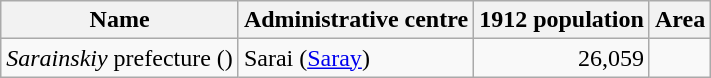<table class="wikitable sortable">
<tr>
<th>Name</th>
<th>Administrative centre</th>
<th>1912 population</th>
<th>Area</th>
</tr>
<tr>
<td><em>Sarainskiy</em> prefecture ()</td>
<td>Sarai (<a href='#'>Saray</a>)</td>
<td align="right">26,059</td>
<td></td>
</tr>
</table>
